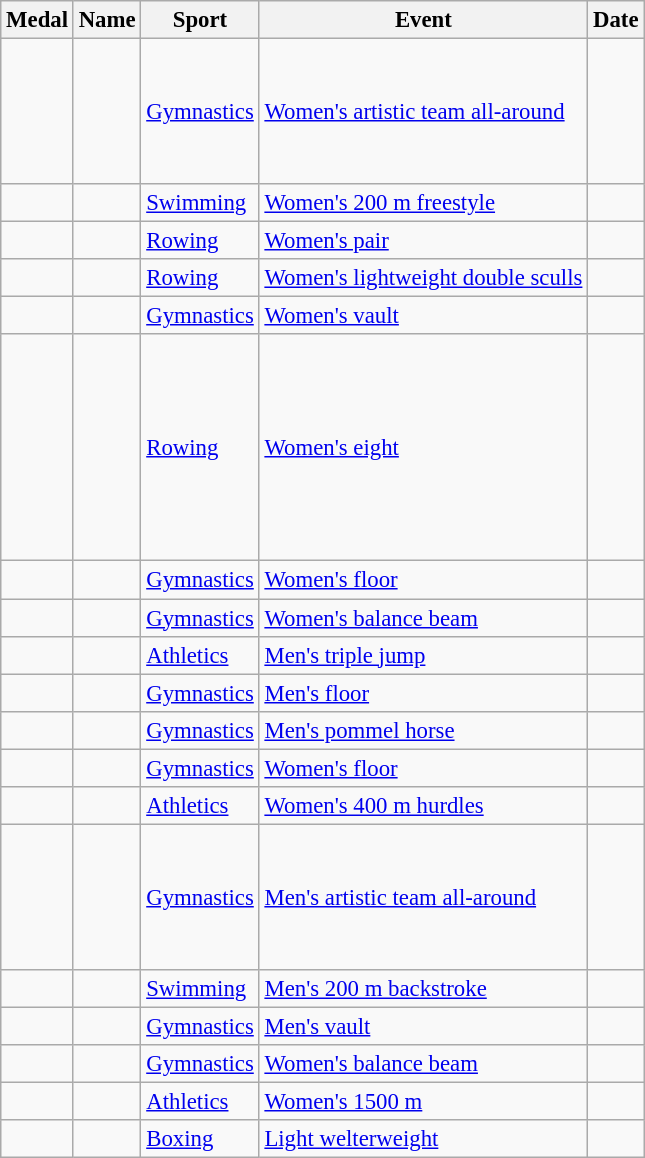<table class="wikitable sortable" style="font-size:95%">
<tr>
<th>Medal</th>
<th>Name</th>
<th>Sport</th>
<th>Event</th>
<th>Date</th>
</tr>
<tr>
<td></td>
<td><br><br><br><br><br></td>
<td><a href='#'>Gymnastics</a></td>
<td><a href='#'>Women's artistic team all-around</a></td>
<td></td>
</tr>
<tr>
<td></td>
<td></td>
<td><a href='#'>Swimming</a></td>
<td><a href='#'>Women's 200 m freestyle</a></td>
<td></td>
</tr>
<tr>
<td></td>
<td><br></td>
<td><a href='#'>Rowing</a></td>
<td><a href='#'>Women's pair</a></td>
<td></td>
</tr>
<tr>
<td></td>
<td><br></td>
<td><a href='#'>Rowing</a></td>
<td><a href='#'>Women's lightweight double sculls</a></td>
<td></td>
</tr>
<tr>
<td></td>
<td></td>
<td><a href='#'>Gymnastics</a></td>
<td><a href='#'>Women's vault</a></td>
<td></td>
</tr>
<tr>
<td></td>
<td><br><br><br><br><br><br><br><br></td>
<td><a href='#'>Rowing</a></td>
<td><a href='#'>Women's eight</a></td>
<td></td>
</tr>
<tr>
<td></td>
<td></td>
<td><a href='#'>Gymnastics</a></td>
<td><a href='#'>Women's floor</a></td>
<td></td>
</tr>
<tr>
<td></td>
<td></td>
<td><a href='#'>Gymnastics</a></td>
<td><a href='#'>Women's balance beam</a></td>
<td></td>
</tr>
<tr>
<td></td>
<td></td>
<td><a href='#'>Athletics</a></td>
<td><a href='#'>Men's triple jump</a></td>
<td></td>
</tr>
<tr>
<td></td>
<td></td>
<td><a href='#'>Gymnastics</a></td>
<td><a href='#'>Men's floor</a></td>
<td></td>
</tr>
<tr>
<td></td>
<td></td>
<td><a href='#'>Gymnastics</a></td>
<td><a href='#'>Men's pommel horse</a></td>
<td></td>
</tr>
<tr>
<td></td>
<td></td>
<td><a href='#'>Gymnastics</a></td>
<td><a href='#'>Women's floor</a></td>
<td></td>
</tr>
<tr>
<td></td>
<td></td>
<td><a href='#'>Athletics</a></td>
<td><a href='#'>Women's 400 m hurdles</a></td>
<td></td>
</tr>
<tr>
<td></td>
<td><br><br><br><br><br></td>
<td><a href='#'>Gymnastics</a></td>
<td><a href='#'>Men's artistic team all-around</a></td>
<td></td>
</tr>
<tr>
<td></td>
<td></td>
<td><a href='#'>Swimming</a></td>
<td><a href='#'>Men's 200 m backstroke</a></td>
<td></td>
</tr>
<tr>
<td></td>
<td></td>
<td><a href='#'>Gymnastics</a></td>
<td><a href='#'>Men's vault</a></td>
<td></td>
</tr>
<tr>
<td></td>
<td></td>
<td><a href='#'>Gymnastics</a></td>
<td><a href='#'>Women's balance beam</a></td>
<td></td>
</tr>
<tr>
<td></td>
<td></td>
<td><a href='#'>Athletics</a></td>
<td><a href='#'>Women's 1500 m</a></td>
<td></td>
</tr>
<tr>
<td></td>
<td></td>
<td><a href='#'>Boxing</a></td>
<td><a href='#'>Light welterweight</a></td>
<td></td>
</tr>
</table>
